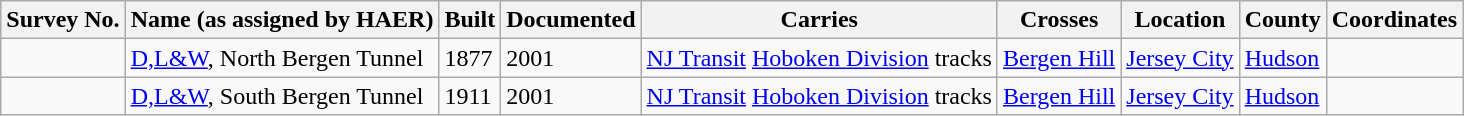<table class="wikitable sortable">
<tr>
<th>Survey No.</th>
<th>Name (as assigned by HAER)</th>
<th>Built</th>
<th>Documented</th>
<th>Carries</th>
<th>Crosses</th>
<th>Location</th>
<th>County</th>
<th>Coordinates</th>
</tr>
<tr>
<td></td>
<td><a href='#'>D,L&W</a>, North Bergen Tunnel</td>
<td>1877</td>
<td>2001</td>
<td><a href='#'>NJ Transit</a> <a href='#'>Hoboken Division</a> tracks</td>
<td><a href='#'>Bergen Hill</a></td>
<td><a href='#'>Jersey City</a></td>
<td><a href='#'>Hudson</a></td>
<td></td>
</tr>
<tr>
<td></td>
<td><a href='#'>D,L&W</a>, South Bergen Tunnel</td>
<td>1911</td>
<td>2001</td>
<td><a href='#'>NJ Transit</a> <a href='#'>Hoboken Division</a> tracks</td>
<td><a href='#'>Bergen Hill</a></td>
<td><a href='#'>Jersey City</a></td>
<td><a href='#'>Hudson</a></td>
<td></td>
</tr>
</table>
